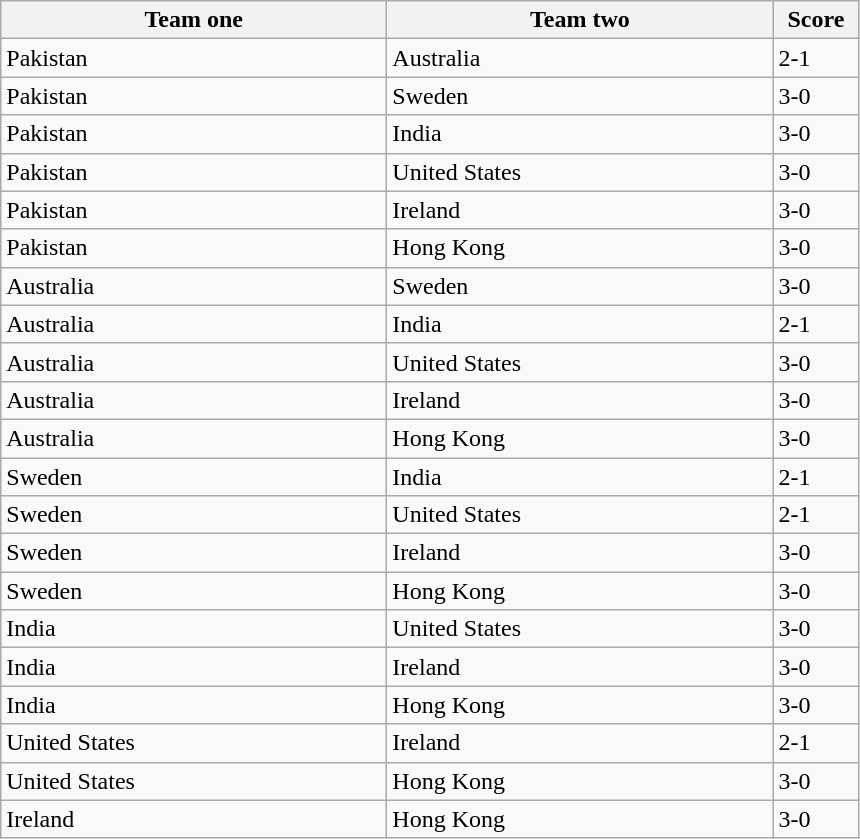<table class="wikitable">
<tr>
<th width=250>Team one</th>
<th width=250>Team two</th>
<th width=50>Score</th>
</tr>
<tr>
<td> Pakistan</td>
<td> Australia</td>
<td>2-1</td>
</tr>
<tr>
<td> Pakistan</td>
<td> Sweden</td>
<td>3-0</td>
</tr>
<tr>
<td> Pakistan</td>
<td> India</td>
<td>3-0</td>
</tr>
<tr>
<td> Pakistan</td>
<td> United States</td>
<td>3-0</td>
</tr>
<tr>
<td> Pakistan</td>
<td> Ireland</td>
<td>3-0</td>
</tr>
<tr>
<td> Pakistan</td>
<td> Hong Kong</td>
<td>3-0</td>
</tr>
<tr>
<td> Australia</td>
<td> Sweden</td>
<td>3-0</td>
</tr>
<tr>
<td> Australia</td>
<td> India</td>
<td>2-1</td>
</tr>
<tr>
<td> Australia</td>
<td> United States</td>
<td>3-0</td>
</tr>
<tr>
<td> Australia</td>
<td> Ireland</td>
<td>3-0</td>
</tr>
<tr>
<td> Australia</td>
<td> Hong Kong</td>
<td>3-0</td>
</tr>
<tr>
<td> Sweden</td>
<td> India</td>
<td>2-1</td>
</tr>
<tr>
<td> Sweden</td>
<td> United States</td>
<td>2-1</td>
</tr>
<tr>
<td> Sweden</td>
<td> Ireland</td>
<td>3-0</td>
</tr>
<tr>
<td> Sweden</td>
<td> Hong Kong</td>
<td>3-0</td>
</tr>
<tr>
<td> India</td>
<td> United States</td>
<td>3-0</td>
</tr>
<tr>
<td> India</td>
<td> Ireland</td>
<td>3-0</td>
</tr>
<tr>
<td> India</td>
<td> Hong Kong</td>
<td>3-0</td>
</tr>
<tr>
<td> United States</td>
<td> Ireland</td>
<td>2-1</td>
</tr>
<tr>
<td> United States</td>
<td> Hong Kong</td>
<td>3-0</td>
</tr>
<tr>
<td> Ireland</td>
<td> Hong Kong</td>
<td>3-0</td>
</tr>
</table>
